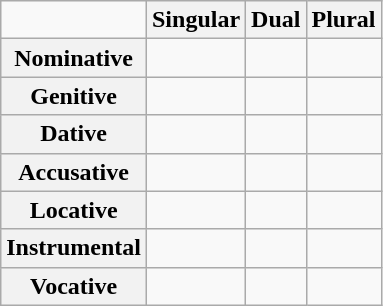<table class="wikitable">
<tr>
<td></td>
<th>Singular</th>
<th>Dual</th>
<th>Plural</th>
</tr>
<tr>
<th>Nominative</th>
<td></td>
<td></td>
<td></td>
</tr>
<tr>
<th>Genitive</th>
<td></td>
<td></td>
<td></td>
</tr>
<tr>
<th>Dative</th>
<td></td>
<td></td>
<td></td>
</tr>
<tr>
<th>Accusative</th>
<td></td>
<td></td>
<td></td>
</tr>
<tr>
<th>Locative</th>
<td></td>
<td></td>
<td></td>
</tr>
<tr>
<th>Instrumental</th>
<td></td>
<td></td>
<td></td>
</tr>
<tr>
<th>Vocative</th>
<td></td>
<td></td>
<td></td>
</tr>
</table>
